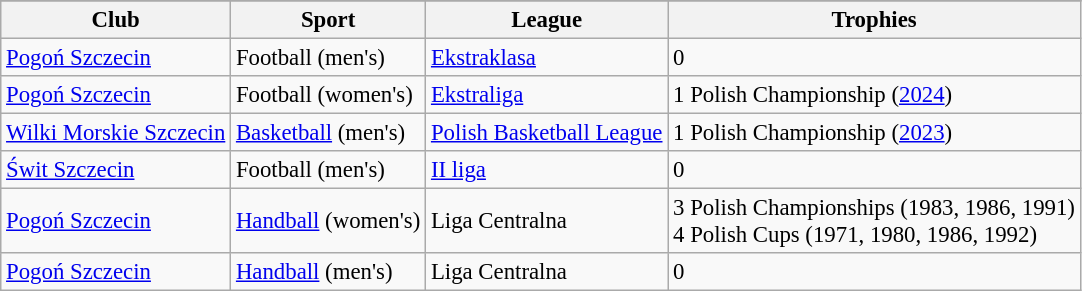<table class="wikitable sortable" style="font-size:95%">
<tr>
</tr>
<tr>
<th>Club</th>
<th>Sport</th>
<th>League</th>
<th>Trophies</th>
</tr>
<tr>
<td><a href='#'>Pogoń Szczecin</a></td>
<td>Football (men's)</td>
<td><a href='#'>Ekstraklasa</a></td>
<td>0</td>
</tr>
<tr>
<td><a href='#'>Pogoń Szczecin</a></td>
<td>Football (women's)</td>
<td><a href='#'>Ekstraliga</a></td>
<td>1 Polish Championship (<a href='#'>2024</a>)</td>
</tr>
<tr>
<td><a href='#'>Wilki Morskie Szczecin</a></td>
<td><a href='#'>Basketball</a> (men's)</td>
<td><a href='#'>Polish Basketball League</a></td>
<td>1 Polish Championship (<a href='#'>2023</a>)</td>
</tr>
<tr>
<td><a href='#'>Świt Szczecin</a></td>
<td>Football (men's)</td>
<td><a href='#'>II liga</a></td>
<td>0</td>
</tr>
<tr>
<td><a href='#'>Pogoń Szczecin</a></td>
<td><a href='#'>Handball</a> (women's)</td>
<td>Liga Centralna</td>
<td>3 Polish Championships (1983, 1986, 1991)<br>4 Polish Cups (1971, 1980, 1986, 1992)</td>
</tr>
<tr>
<td><a href='#'>Pogoń Szczecin</a></td>
<td><a href='#'>Handball</a> (men's)</td>
<td>Liga Centralna</td>
<td>0</td>
</tr>
</table>
